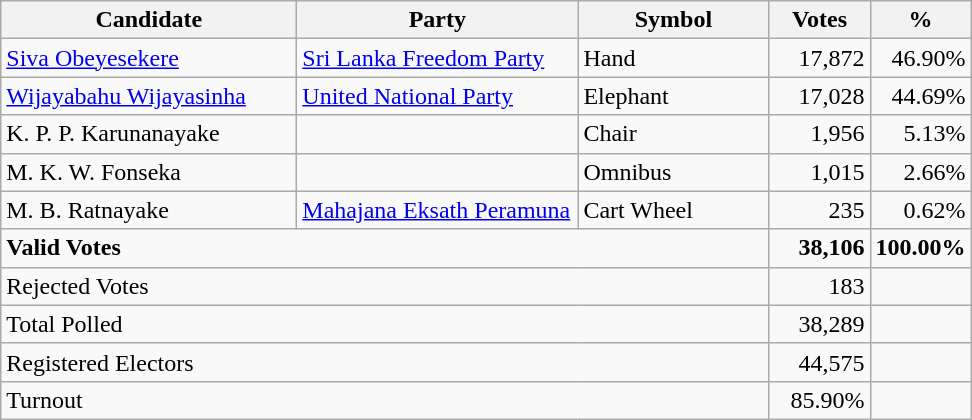<table class="wikitable" border="1" style="text-align:right;">
<tr>
<th align=left width="190">Candidate</th>
<th align=left width="180">Party</th>
<th align=left width="120">Symbol</th>
<th align=left width="60">Votes</th>
<th align=left width="60">%</th>
</tr>
<tr>
<td align=left><a href='#'>Siva Obeyesekere</a></td>
<td align=left><a href='#'>Sri Lanka Freedom Party</a></td>
<td align=left>Hand</td>
<td>17,872</td>
<td>46.90%</td>
</tr>
<tr>
<td align=left><a href='#'>Wijayabahu Wijayasinha</a></td>
<td align=left><a href='#'>United National Party</a></td>
<td align=left>Elephant</td>
<td>17,028</td>
<td>44.69%</td>
</tr>
<tr>
<td align=left>K. P. P. Karunanayake</td>
<td></td>
<td align=left>Chair</td>
<td>1,956</td>
<td>5.13%</td>
</tr>
<tr>
<td align=left>M. K. W. Fonseka</td>
<td></td>
<td align=left>Omnibus</td>
<td>1,015</td>
<td>2.66%</td>
</tr>
<tr>
<td align=left>M. B. Ratnayake</td>
<td align=left><a href='#'>Mahajana Eksath Peramuna</a></td>
<td align=left>Cart Wheel</td>
<td>235</td>
<td>0.62%</td>
</tr>
<tr>
<td align=left colspan=3><strong>Valid Votes</strong></td>
<td><strong>38,106</strong></td>
<td><strong>100.00%</strong></td>
</tr>
<tr>
<td align=left colspan=3>Rejected Votes</td>
<td>183</td>
<td></td>
</tr>
<tr>
<td align=left colspan=3>Total Polled</td>
<td>38,289</td>
<td></td>
</tr>
<tr>
<td align=left colspan=3>Registered Electors</td>
<td>44,575</td>
<td></td>
</tr>
<tr>
<td align=left colspan=3>Turnout</td>
<td>85.90%</td>
</tr>
</table>
